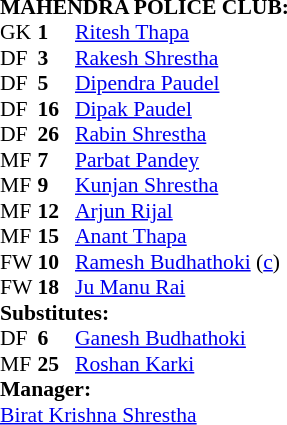<table style="font-size: 90%" cellspacing="0" cellpadding="0">
<tr>
<td colspan="4"><strong>MAHENDRA POLICE CLUB:</strong></td>
</tr>
<tr>
<th width="25"></th>
<th width="25"></th>
</tr>
<tr>
<td>GK</td>
<td><strong>1</strong></td>
<td><a href='#'>Ritesh Thapa</a></td>
</tr>
<tr>
<td>DF</td>
<td><strong>3</strong></td>
<td><a href='#'>Rakesh Shrestha</a></td>
</tr>
<tr>
<td>DF</td>
<td><strong>5</strong></td>
<td><a href='#'>Dipendra Paudel</a></td>
</tr>
<tr>
<td>DF</td>
<td><strong>16</strong></td>
<td><a href='#'>Dipak Paudel</a></td>
<td></td>
</tr>
<tr>
<td>DF</td>
<td><strong>26</strong></td>
<td><a href='#'>Rabin Shrestha</a></td>
<td></td>
<td></td>
</tr>
<tr>
<td>MF</td>
<td><strong>7</strong></td>
<td><a href='#'>Parbat Pandey</a></td>
</tr>
<tr>
<td>MF</td>
<td><strong>9</strong></td>
<td><a href='#'>Kunjan Shrestha</a></td>
</tr>
<tr>
<td>MF</td>
<td><strong>12</strong></td>
<td><a href='#'>Arjun Rijal</a></td>
<td></td>
</tr>
<tr>
<td>MF</td>
<td><strong>15</strong></td>
<td><a href='#'>Anant Thapa</a></td>
<td></td>
</tr>
<tr>
<td>FW</td>
<td><strong>10</strong></td>
<td><a href='#'>Ramesh Budhathoki</a> (<a href='#'>c</a>)</td>
<td></td>
<td></td>
</tr>
<tr>
<td>FW</td>
<td><strong>18</strong></td>
<td><a href='#'>Ju Manu Rai</a></td>
<td></td>
</tr>
<tr>
<td colspan=4><strong>Substitutes:</strong></td>
</tr>
<tr>
<td>DF</td>
<td><strong>6</strong></td>
<td><a href='#'>Ganesh Budhathoki</a></td>
<td></td>
<td></td>
</tr>
<tr>
<td>MF</td>
<td><strong>25</strong></td>
<td><a href='#'>Roshan Karki</a></td>
<td></td>
<td></td>
</tr>
<tr>
<td colspan=4><strong>Manager:</strong></td>
</tr>
<tr>
<td colspan="4"> <a href='#'>Birat Krishna Shrestha</a></td>
</tr>
</table>
